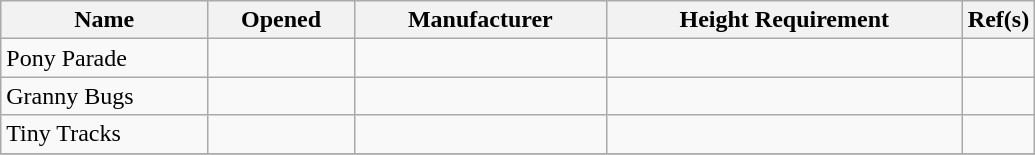<table class="wikitable sortable">
<tr>
<th style="width:20%;">Name</th>
<th>Opened</th>
<th>Manufacturer</th>
<th>Height Requirement</th>
<th style="width:7%;">Ref(s)</th>
</tr>
<tr>
<td>Pony Parade</td>
<td></td>
<td></td>
<td></td>
<td></td>
</tr>
<tr>
<td>Granny Bugs</td>
<td></td>
<td></td>
<td></td>
<td></td>
</tr>
<tr>
<td>Tiny Tracks</td>
<td></td>
<td></td>
<td></td>
<td></td>
</tr>
<tr>
</tr>
</table>
